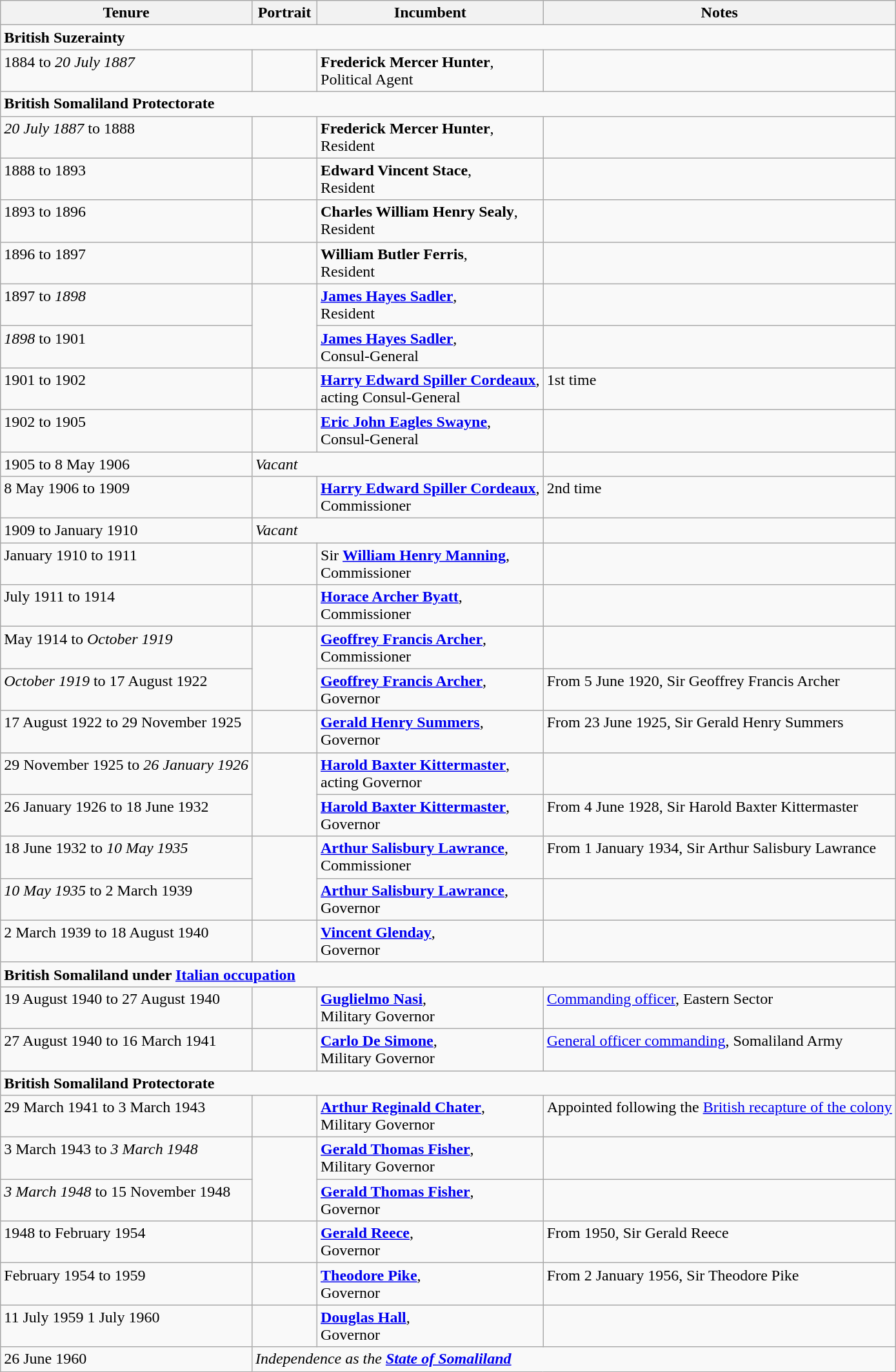<table class="wikitable">
<tr align=left>
<th>Tenure</th>
<th width=60px>Portrait</th>
<th>Incumbent</th>
<th>Notes</th>
</tr>
<tr valign=top>
<td colspan="4"><strong>British Suzerainty</strong></td>
</tr>
<tr valign=top>
<td>1884 to <em>20 July 1887</em></td>
<td></td>
<td><strong>Frederick Mercer Hunter</strong>, <br>Political Agent</td>
<td></td>
</tr>
<tr valign=top>
<td colspan="4"><strong>British Somaliland Protectorate</strong></td>
</tr>
<tr valign=top>
<td><em>20 July 1887</em> to 1888</td>
<td></td>
<td><strong>Frederick Mercer Hunter</strong>, <br>Resident</td>
<td></td>
</tr>
<tr valign=top>
<td>1888 to 1893</td>
<td></td>
<td><strong>Edward Vincent Stace</strong>, <br>Resident</td>
<td></td>
</tr>
<tr valign=top>
<td>1893 to 1896</td>
<td></td>
<td><strong>Charles William Henry Sealy</strong>, <br>Resident</td>
<td></td>
</tr>
<tr valign=top>
<td>1896 to 1897</td>
<td></td>
<td><strong>William Butler Ferris</strong>, <br>Resident</td>
<td></td>
</tr>
<tr valign=top>
<td>1897 to <em>1898</em></td>
<td rowspan=2></td>
<td><strong><a href='#'>James Hayes Sadler</a></strong>, <br>Resident</td>
<td></td>
</tr>
<tr valign=top>
<td><em>1898</em> to 1901</td>
<td><strong><a href='#'>James Hayes Sadler</a></strong>, <br>Consul-General</td>
<td></td>
</tr>
<tr valign=top>
<td>1901 to 1902</td>
<td></td>
<td><strong><a href='#'>Harry Edward Spiller Cordeaux</a></strong>, <br>acting Consul-General</td>
<td>1st time</td>
</tr>
<tr valign=top>
<td>1902 to 1905</td>
<td></td>
<td><strong><a href='#'>Eric John Eagles Swayne</a></strong>, <br>Consul-General</td>
<td></td>
</tr>
<tr valign=top>
<td>1905 to 8 May 1906</td>
<td colspan=2><em>Vacant</em></td>
<td></td>
</tr>
<tr valign=top>
<td>8 May 1906 to 1909</td>
<td></td>
<td><strong><a href='#'>Harry Edward Spiller Cordeaux</a></strong>, <br>Commissioner</td>
<td>2nd time</td>
</tr>
<tr valign=top>
<td>1909 to January 1910</td>
<td colspan=2><em>Vacant</em></td>
<td></td>
</tr>
<tr valign=top>
<td>January 1910 to 1911</td>
<td></td>
<td>Sir <strong><a href='#'>William Henry Manning</a></strong>, <br>Commissioner</td>
<td></td>
</tr>
<tr valign=top>
<td>July 1911 to 1914</td>
<td></td>
<td><strong><a href='#'>Horace Archer Byatt</a></strong>, <br>Commissioner</td>
<td></td>
</tr>
<tr valign=top>
<td>May 1914 to <em>October 1919</em></td>
<td rowspan=2></td>
<td><strong><a href='#'>Geoffrey Francis Archer</a></strong>, <br>Commissioner</td>
<td></td>
</tr>
<tr valign=top>
<td><em>October 1919</em> to 17 August 1922</td>
<td><strong><a href='#'>Geoffrey Francis Archer</a></strong>, <br>Governor</td>
<td>From 5 June 1920, Sir Geoffrey Francis Archer</td>
</tr>
<tr valign=top>
<td>17 August 1922 to 29 November 1925</td>
<td></td>
<td><strong><a href='#'>Gerald Henry Summers</a></strong>, <br>Governor</td>
<td>From 23 June 1925, Sir Gerald Henry Summers</td>
</tr>
<tr valign=top>
<td>29 November 1925 to <em>26 January 1926</em></td>
<td rowspan=2></td>
<td><strong><a href='#'>Harold Baxter Kittermaster</a></strong>, <br>acting Governor</td>
<td></td>
</tr>
<tr valign=top>
<td>26 January 1926 to 18 June 1932</td>
<td><strong><a href='#'>Harold Baxter Kittermaster</a></strong>, <br>Governor</td>
<td>From 4 June 1928, Sir Harold Baxter Kittermaster</td>
</tr>
<tr valign=top>
<td>18 June 1932 to <em>10 May 1935</em></td>
<td rowspan=2></td>
<td><strong><a href='#'>Arthur Salisbury Lawrance</a></strong>, <br>Commissioner</td>
<td>From 1 January 1934, Sir Arthur Salisbury Lawrance</td>
</tr>
<tr valign=top>
<td><em>10 May 1935</em> to 2 March 1939</td>
<td><strong><a href='#'>Arthur Salisbury Lawrance</a></strong>, <br>Governor</td>
<td></td>
</tr>
<tr valign=top>
<td>2 March 1939 to 18 August 1940</td>
<td></td>
<td><strong><a href='#'>Vincent Glenday</a></strong>, <br>Governor</td>
<td></td>
</tr>
<tr valign=top>
<td colspan="4"><strong>British Somaliland under <a href='#'>Italian occupation</a></strong></td>
</tr>
<tr valign=top>
<td>19 August 1940 to 27 August 1940</td>
<td></td>
<td><strong><a href='#'>Guglielmo Nasi</a></strong>, <br>Military Governor</td>
<td><a href='#'>Commanding officer</a>, Eastern Sector</td>
</tr>
<tr valign=top>
<td>27 August 1940 to 16 March 1941</td>
<td></td>
<td><strong><a href='#'>Carlo De Simone</a></strong>, <br>Military Governor</td>
<td><a href='#'>General officer commanding</a>, Somaliland Army</td>
</tr>
<tr valign=top>
<td colspan="4"><strong>British Somaliland Protectorate</strong></td>
</tr>
<tr valign=top>
<td>29 March 1941 to 3 March 1943</td>
<td></td>
<td><strong><a href='#'>Arthur Reginald Chater</a></strong>, <br>Military Governor</td>
<td>Appointed following the <a href='#'>British recapture of the colony</a></td>
</tr>
<tr valign=top>
<td>3 March 1943 to <em>3 March 1948</em></td>
<td rowspan=2></td>
<td><strong><a href='#'>Gerald Thomas Fisher</a></strong>, <br>Military Governor</td>
<td></td>
</tr>
<tr valign=top>
<td><em>3 March 1948</em> to 15 November 1948</td>
<td><strong><a href='#'>Gerald Thomas Fisher</a></strong>, <br>Governor</td>
<td></td>
</tr>
<tr valign=top>
<td>1948 to February 1954</td>
<td></td>
<td><strong><a href='#'>Gerald Reece</a></strong>, <br>Governor</td>
<td>From 1950, Sir Gerald Reece</td>
</tr>
<tr valign=top>
<td>February 1954 to 1959</td>
<td></td>
<td><strong><a href='#'>Theodore Pike</a></strong>, <br>Governor</td>
<td>From 2 January 1956, Sir Theodore Pike</td>
</tr>
<tr valign=top>
<td>11 July 1959 1 July 1960</td>
<td></td>
<td><strong><a href='#'>Douglas Hall</a></strong>, <br>Governor</td>
<td></td>
</tr>
<tr valign=top>
<td>26 June 1960</td>
<td colspan="3"><em>Independence as the <strong><a href='#'>State of Somaliland</a><strong><em></td>
</tr>
</table>
